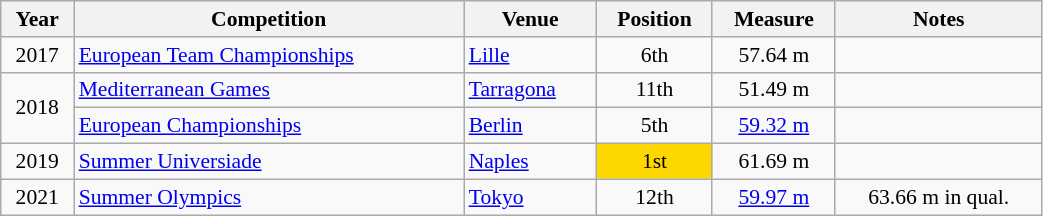<table class="wikitable" width=55% style="font-size:90%; text-align:center;">
<tr>
<th>Year</th>
<th>Competition</th>
<th>Venue</th>
<th>Position</th>
<th>Measure</th>
<th>Notes</th>
</tr>
<tr>
<td>2017</td>
<td align=left><a href='#'>European Team Championships</a></td>
<td align=left> <a href='#'>Lille</a></td>
<td>6th</td>
<td>57.64 m</td>
<td></td>
</tr>
<tr>
<td rowspan=2>2018</td>
<td align=left><a href='#'>Mediterranean Games</a></td>
<td align=left> <a href='#'>Tarragona</a></td>
<td>11th</td>
<td>51.49 m</td>
<td></td>
</tr>
<tr>
<td align=left><a href='#'>European Championships</a></td>
<td align=left> <a href='#'>Berlin</a></td>
<td>5th</td>
<td><a href='#'>59.32 m</a></td>
<td></td>
</tr>
<tr>
<td>2019</td>
<td align=left><a href='#'>Summer Universiade</a></td>
<td align=left> <a href='#'>Naples</a></td>
<td bgcolor=gold>1st</td>
<td>61.69 m</td>
<td></td>
</tr>
<tr>
<td>2021</td>
<td align=left><a href='#'>Summer Olympics</a></td>
<td align=left> <a href='#'>Tokyo</a></td>
<td>12th</td>
<td><a href='#'>59.97 m</a></td>
<td>63.66 m  in qual.</td>
</tr>
</table>
